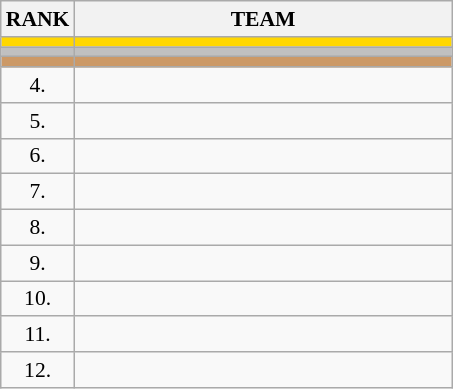<table class="wikitable" style="border-collapse: collapse; font-size: 90%;">
<tr>
<th>RANK</th>
<th align="left" style="width: 17em">TEAM</th>
</tr>
<tr bgcolor=gold>
<td align="center"></td>
<td></td>
</tr>
<tr bgcolor=silver>
<td align="center"></td>
<td></td>
</tr>
<tr bgcolor=cc9966>
<td align="center"></td>
<td></td>
</tr>
<tr>
<td align="center">4.</td>
<td></td>
</tr>
<tr>
<td align="center">5.</td>
<td></td>
</tr>
<tr>
<td align="center">6.</td>
<td></td>
</tr>
<tr>
<td align="center">7.</td>
<td></td>
</tr>
<tr>
<td align="center">8.</td>
<td></td>
</tr>
<tr>
<td align="center">9.</td>
<td></td>
</tr>
<tr>
<td align="center">10.</td>
<td></td>
</tr>
<tr>
<td align="center">11.</td>
<td></td>
</tr>
<tr>
<td align="center">12.</td>
<td></td>
</tr>
</table>
